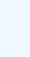<table border="0" cellpadding="10" cellspacing="10">
<tr>
<td style="background:#f0f8ff"><br></td>
</tr>
<tr>
</tr>
</table>
